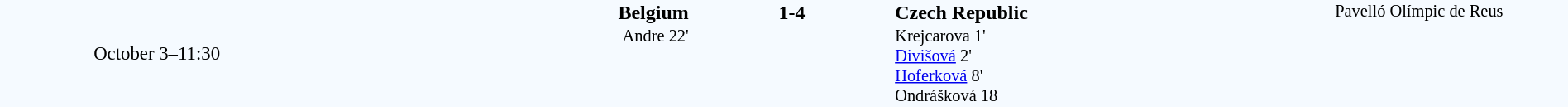<table style="width: 100%; background:#F5FAFF;" cellspacing="0">
<tr>
<td style=font-size:95% align=center rowspan=3 width=20%>October 3–11:30</td>
</tr>
<tr>
<td width=24% align=right><strong>Belgium</strong></td>
<td align=center width=13%><strong>1-4</strong></td>
<td width=24%><strong>Czech Republic</strong></td>
<td style=font-size:85% rowspan=3 valign=top align=center>Pavelló Olímpic de Reus</td>
</tr>
<tr style=font-size:85%>
<td align=right valign=top>Andre 22'</td>
<td></td>
<td valign=top>Krejcarova 1'<br><a href='#'>Divišová</a> 2'<br><a href='#'>Hoferková</a> 8'<br>Ondrášková 18</td>
</tr>
</table>
